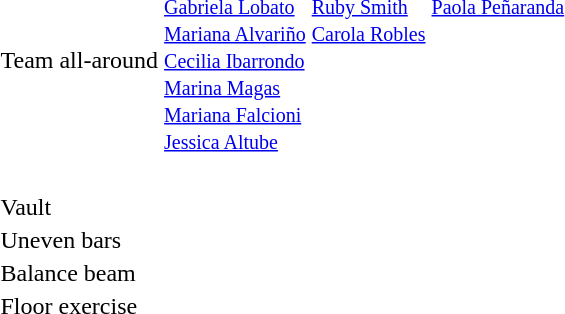<table>
<tr>
<td>Team all-around <br></td>
<td><br><small> <a href='#'>Gabriela Lobato</a> <br> <a href='#'>Mariana Alvariño</a> <br> <a href='#'>Cecilia Ibarrondo</a> <br> <a href='#'>Marina Magas</a> <br> <a href='#'>Mariana Falcioni</a> <br> <a href='#'>Jessica Altube</a> </small></td>
<td><br><small> <a href='#'>Ruby Smith</a> <br> <a href='#'>Carola Robles</a> <br> <br> <br> <br> <br> </small></td>
<td><br><small> <a href='#'>Paola Peñaranda</a> <br> <br> <br> <br> <br> <br> </small></td>
</tr>
<tr>
<td> <br></td>
<td></td>
<td></td>
<td></td>
</tr>
<tr>
<td>Vault <br></td>
<td></td>
<td></td>
<td></td>
</tr>
<tr>
<td>Uneven bars <br></td>
<td></td>
<td></td>
<td></td>
</tr>
<tr>
<td>Balance beam <br></td>
<td></td>
<td></td>
<td></td>
</tr>
<tr>
<td>Floor exercise <br></td>
<td></td>
<td></td>
<td></td>
</tr>
</table>
